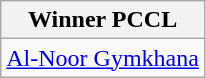<table class="wikitable">
<tr>
<th>Winner PCCL</th>
</tr>
<tr>
<td><a href='#'>Al-Noor Gymkhana</a></td>
</tr>
</table>
